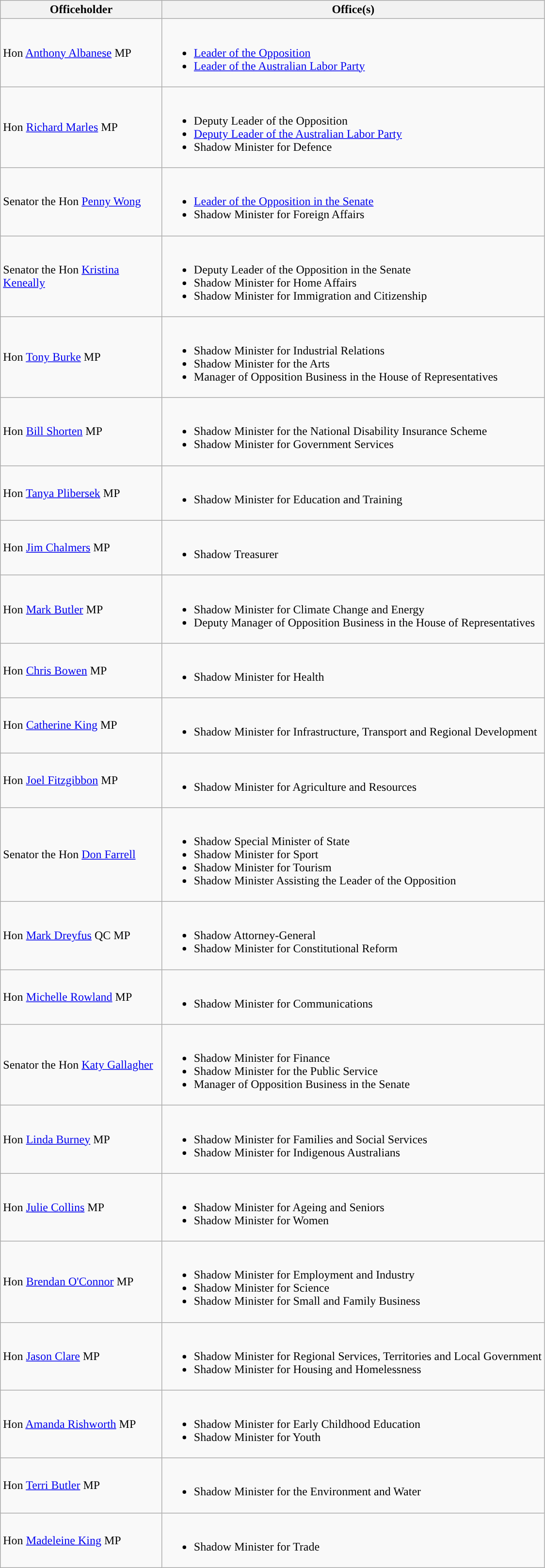<table class="wikitable">
<tr>
<th style="width: 215px;">Officeholder</th>
<th>Office(s)</th>
</tr>
<tr>
<td>Hon <a href='#'>Anthony Albanese</a> MP</td>
<td><br><ul><li><a href='#'>Leader of the Opposition</a></li><li><a href='#'>Leader of the Australian Labor Party</a></li></ul></td>
</tr>
<tr>
<td>Hon <a href='#'>Richard Marles</a> MP</td>
<td><br><ul><li>Deputy Leader of the Opposition</li><li><a href='#'>Deputy Leader of the Australian Labor Party</a></li><li>Shadow Minister for Defence</li></ul></td>
</tr>
<tr>
<td>Senator the Hon <a href='#'>Penny Wong</a></td>
<td><br><ul><li><a href='#'>Leader of the Opposition in the Senate</a></li><li>Shadow Minister for Foreign Affairs</li></ul></td>
</tr>
<tr>
<td>Senator the Hon <a href='#'>Kristina Keneally</a></td>
<td><br><ul><li>Deputy Leader of the Opposition in the Senate</li><li>Shadow Minister for Home Affairs</li><li>Shadow Minister for Immigration and Citizenship</li></ul></td>
</tr>
<tr>
<td>Hon <a href='#'>Tony Burke</a> MP</td>
<td><br><ul><li>Shadow Minister for Industrial Relations</li><li>Shadow Minister for the Arts</li><li>Manager of Opposition Business in the House of Representatives</li></ul></td>
</tr>
<tr>
<td>Hon <a href='#'>Bill Shorten</a> MP</td>
<td><br><ul><li>Shadow Minister for the National Disability Insurance Scheme</li><li>Shadow Minister for Government Services</li></ul></td>
</tr>
<tr>
<td>Hon <a href='#'>Tanya Plibersek</a> MP</td>
<td><br><ul><li>Shadow Minister for Education and Training</li></ul></td>
</tr>
<tr>
<td>Hon <a href='#'>Jim Chalmers</a> MP</td>
<td><br><ul><li>Shadow Treasurer</li></ul></td>
</tr>
<tr>
<td>Hon <a href='#'>Mark Butler</a> MP</td>
<td><br><ul><li>Shadow Minister for Climate Change and Energy</li><li>Deputy Manager of Opposition Business in the House of Representatives</li></ul></td>
</tr>
<tr>
<td>Hon <a href='#'>Chris Bowen</a> MP</td>
<td><br><ul><li>Shadow Minister for Health</li></ul></td>
</tr>
<tr>
<td>Hon <a href='#'>Catherine King</a> MP</td>
<td><br><ul><li>Shadow Minister for Infrastructure, Transport and Regional Development</li></ul></td>
</tr>
<tr>
<td>Hon <a href='#'>Joel Fitzgibbon</a> MP</td>
<td><br><ul><li>Shadow Minister for Agriculture and Resources</li></ul></td>
</tr>
<tr>
<td>Senator the Hon <a href='#'>Don Farrell</a></td>
<td><br><ul><li>Shadow Special Minister of State</li><li>Shadow Minister for Sport</li><li>Shadow Minister for Tourism</li><li>Shadow Minister Assisting the Leader of the Opposition</li></ul></td>
</tr>
<tr>
<td>Hon <a href='#'>Mark Dreyfus</a> QC MP</td>
<td><br><ul><li>Shadow Attorney-General</li><li>Shadow Minister for Constitutional Reform</li></ul></td>
</tr>
<tr>
<td>Hon <a href='#'>Michelle Rowland</a> MP</td>
<td><br><ul><li>Shadow Minister for Communications</li></ul></td>
</tr>
<tr>
<td>Senator the Hon <a href='#'>Katy Gallagher</a></td>
<td><br><ul><li>Shadow Minister for Finance</li><li>Shadow Minister for the Public Service</li><li>Manager of Opposition Business in the Senate</li></ul></td>
</tr>
<tr>
<td>Hon <a href='#'>Linda Burney</a> MP</td>
<td><br><ul><li>Shadow Minister for Families and Social Services</li><li>Shadow Minister for Indigenous Australians</li></ul></td>
</tr>
<tr>
<td>Hon <a href='#'>Julie Collins</a> MP</td>
<td><br><ul><li>Shadow Minister for Ageing and Seniors</li><li>Shadow Minister for Women</li></ul></td>
</tr>
<tr>
<td>Hon <a href='#'>Brendan O'Connor</a> MP</td>
<td><br><ul><li>Shadow Minister for Employment and Industry</li><li>Shadow Minister for Science</li><li>Shadow Minister for Small and Family Business</li></ul></td>
</tr>
<tr>
<td>Hon <a href='#'>Jason Clare</a> MP</td>
<td><br><ul><li>Shadow Minister for Regional Services, Territories and Local Government</li><li>Shadow Minister for Housing and Homelessness</li></ul></td>
</tr>
<tr>
<td>Hon <a href='#'>Amanda Rishworth</a> MP</td>
<td><br><ul><li>Shadow Minister for Early Childhood Education</li><li>Shadow Minister for Youth</li></ul></td>
</tr>
<tr>
<td>Hon <a href='#'>Terri Butler</a> MP</td>
<td><br><ul><li>Shadow Minister for the Environment and Water</li></ul></td>
</tr>
<tr>
<td>Hon <a href='#'>Madeleine King</a> MP</td>
<td><br><ul><li>Shadow Minister for Trade</li></ul></td>
</tr>
</table>
